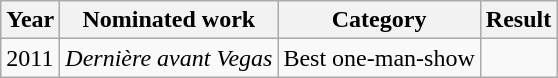<table class="wikitable sortable">
<tr>
<th>Year</th>
<th>Nominated work</th>
<th>Category</th>
<th>Result</th>
</tr>
<tr>
<td>2011</td>
<td><em>Dernière avant Vegas</em></td>
<td>Best one-man-show</td>
<td></td>
</tr>
</table>
